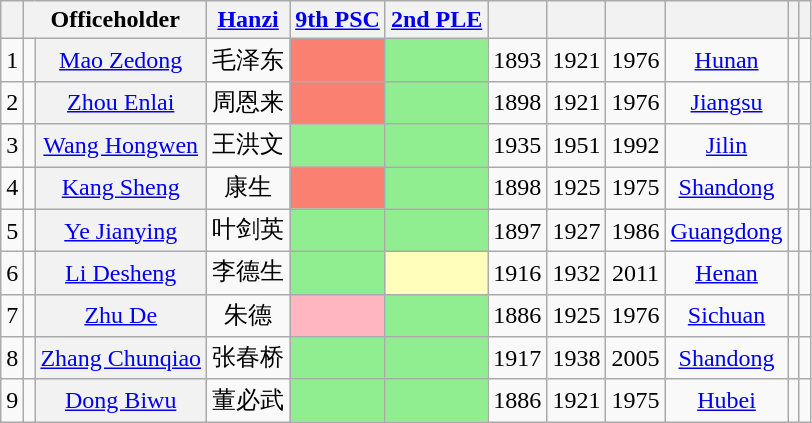<table class="wikitable sortable" style=text-align:center>
<tr>
<th scope=col></th>
<th scope=col colspan="2">Officeholder</th>
<th scope=col><a href='#'>Hanzi</a></th>
<th scope=col><a href='#'>9th PSC</a></th>
<th scope=col><a href='#'>2nd PLE</a></th>
<th scope=col></th>
<th scope=col></th>
<th scope=col></th>
<th scope=col></th>
<th scope=col></th>
<th scope=col class="unsortable"></th>
</tr>
<tr>
<td>1</td>
<td></td>
<th align="center" scope="row" style="font-weight:normal;"><a href='#'>Mao Zedong</a></th>
<td data-sort-value="4">毛泽东</td>
<td bgcolor = Salmon></td>
<td bgcolor = LightGreen></td>
<td>1893</td>
<td>1921</td>
<td>1976</td>
<td><a href='#'>Hunan</a></td>
<td></td>
<td></td>
</tr>
<tr>
<td>2</td>
<td></td>
<th align="center" scope="row" style="font-weight:normal;"><a href='#'>Zhou Enlai</a></th>
<td data-sort-value="128">周恩来</td>
<td bgcolor = Salmon></td>
<td bgcolor = LightGreen></td>
<td>1898</td>
<td>1921</td>
<td>1976</td>
<td><a href='#'>Jiangsu</a></td>
<td></td>
<td></td>
</tr>
<tr>
<td>3</td>
<td></td>
<th align="center" scope="row" style="font-weight:normal;"><a href='#'>Wang Hongwen</a></th>
<td data-sort-value="15">王洪文</td>
<td bgcolor = LightGreen></td>
<td bgcolor = LightGreen></td>
<td>1935</td>
<td>1951</td>
<td>1992</td>
<td><a href='#'>Jilin</a></td>
<td></td>
<td></td>
</tr>
<tr>
<td>4</td>
<td></td>
<th align="center" scope="row" style="font-weight:normal;"><a href='#'>Kang Sheng</a></th>
<td data-sort-value="160">康生</td>
<td bgcolor = Salmon></td>
<td bgcolor = LightGreen></td>
<td>1898</td>
<td>1925</td>
<td>1975</td>
<td><a href='#'>Shandong</a></td>
<td></td>
<td></td>
</tr>
<tr>
<td>5</td>
<td></td>
<th align="center" scope="row" style="font-weight:normal;"><a href='#'>Ye Jianying</a></th>
<td data-sort-value="38">叶剑英</td>
<td bgcolor = LightGreen></td>
<td bgcolor = LightGreen></td>
<td>1897</td>
<td>1927</td>
<td>1986</td>
<td><a href='#'>Guangdong</a></td>
<td></td>
<td></td>
</tr>
<tr>
<td>6</td>
<td></td>
<th align="center" scope="row" style="font-weight:normal;"><a href='#'>Li Desheng</a></th>
<td data-sort-value="90">李德生</td>
<td bgcolor = LightGreen></td>
<td bgcolor = ffffbb></td>
<td>1916</td>
<td>1932</td>
<td>2011</td>
<td><a href='#'>Henan</a></td>
<td></td>
<td></td>
</tr>
<tr>
<td>7</td>
<td></td>
<th align="center" scope="row" style="font-weight:normal;"><a href='#'>Zhu De</a></th>
<td data-sort-value="53">朱德</td>
<td bgcolor = LightPink></td>
<td bgcolor = LightGreen></td>
<td>1886</td>
<td>1925</td>
<td>1976</td>
<td><a href='#'>Sichuan</a></td>
<td></td>
<td></td>
</tr>
<tr>
<td>8</td>
<td></td>
<th align="center" scope="row" style="font-weight:normal;"><a href='#'>Zhang Chunqiao</a></th>
<td data-sort-value="112">张春桥</td>
<td bgcolor = LightGreen></td>
<td bgcolor = LightGreen></td>
<td>1917</td>
<td>1938</td>
<td>2005</td>
<td><a href='#'>Shandong</a></td>
<td></td>
<td></td>
</tr>
<tr>
<td>9</td>
<td></td>
<th align="center" scope="row" style="font-weight:normal;"><a href='#'>Dong Biwu</a></th>
<td data-sort-value="172">董必武</td>
<td bgcolor = LightGreen></td>
<td bgcolor = LightGreen></td>
<td>1886</td>
<td>1921</td>
<td>1975</td>
<td><a href='#'>Hubei</a></td>
<td></td>
<td></td>
</tr>
</table>
